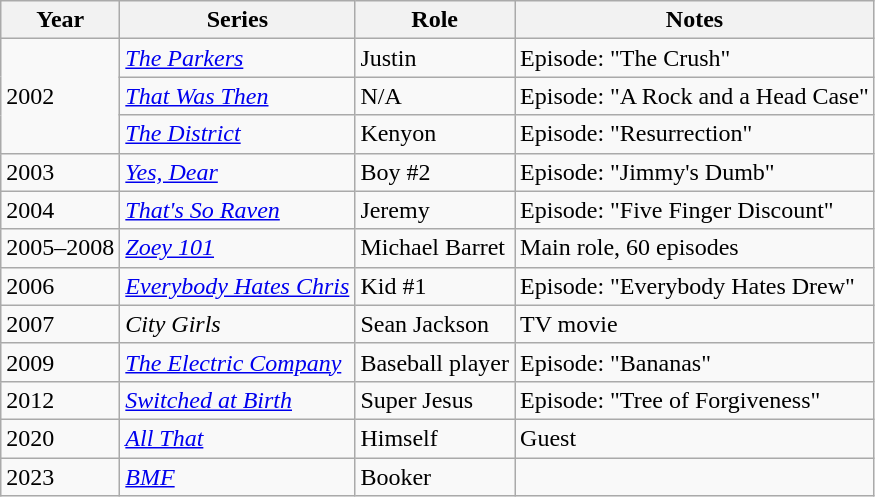<table class="wikitable">
<tr>
<th>Year</th>
<th>Series</th>
<th>Role</th>
<th>Notes</th>
</tr>
<tr>
<td rowspan="3">2002</td>
<td><em><a href='#'>The Parkers</a></em></td>
<td>Justin</td>
<td>Episode: "The Crush"</td>
</tr>
<tr>
<td><em><a href='#'>That Was Then</a></em></td>
<td>N/A</td>
<td>Episode: "A Rock and a Head Case"</td>
</tr>
<tr>
<td><em><a href='#'>The District</a></em></td>
<td>Kenyon</td>
<td>Episode: "Resurrection"</td>
</tr>
<tr>
<td>2003</td>
<td><em><a href='#'>Yes, Dear</a></em></td>
<td>Boy #2</td>
<td>Episode: "Jimmy's Dumb"</td>
</tr>
<tr>
<td>2004</td>
<td><em><a href='#'>That's So Raven</a></em></td>
<td>Jeremy</td>
<td>Episode: "Five Finger Discount"</td>
</tr>
<tr>
<td>2005–2008</td>
<td><em><a href='#'>Zoey 101</a></em></td>
<td>Michael Barret</td>
<td>Main role, 60 episodes</td>
</tr>
<tr>
<td>2006</td>
<td><em><a href='#'>Everybody Hates Chris</a></em></td>
<td>Kid #1</td>
<td>Episode: "Everybody Hates Drew"</td>
</tr>
<tr>
<td>2007</td>
<td><em>City Girls</em></td>
<td>Sean Jackson</td>
<td>TV movie</td>
</tr>
<tr>
<td>2009</td>
<td><em><a href='#'>The Electric Company</a></em></td>
<td>Baseball player</td>
<td>Episode: "Bananas"</td>
</tr>
<tr>
<td>2012</td>
<td><em><a href='#'>Switched at Birth</a></em></td>
<td>Super Jesus</td>
<td>Episode: "Tree of Forgiveness"</td>
</tr>
<tr>
<td>2020</td>
<td><em><a href='#'>All That</a></em></td>
<td>Himself</td>
<td>Guest</td>
</tr>
<tr>
<td>2023</td>
<td><em><a href='#'>BMF</a></em></td>
<td>Booker</td>
<td></td>
</tr>
</table>
